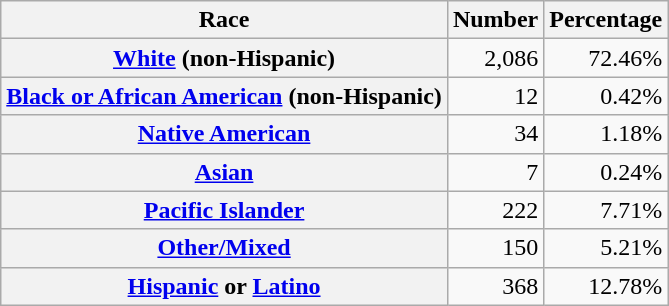<table class="wikitable" style="text-align:right">
<tr>
<th scope="col">Race</th>
<th scope="col">Number</th>
<th scope="col">Percentage</th>
</tr>
<tr>
<th scope="row"><a href='#'>White</a> (non-Hispanic)</th>
<td>2,086</td>
<td>72.46%</td>
</tr>
<tr>
<th scope="row"><a href='#'>Black or African American</a> (non-Hispanic)</th>
<td>12</td>
<td>0.42%</td>
</tr>
<tr>
<th scope="row"><a href='#'>Native American</a></th>
<td>34</td>
<td>1.18%</td>
</tr>
<tr>
<th scope="row"><a href='#'>Asian</a></th>
<td>7</td>
<td>0.24%</td>
</tr>
<tr>
<th scope="row"><a href='#'>Pacific Islander</a></th>
<td>222</td>
<td>7.71%</td>
</tr>
<tr>
<th scope="row"><a href='#'>Other/Mixed</a></th>
<td>150</td>
<td>5.21%</td>
</tr>
<tr>
<th scope="row"><a href='#'>Hispanic</a> or <a href='#'>Latino</a></th>
<td>368</td>
<td>12.78%</td>
</tr>
</table>
